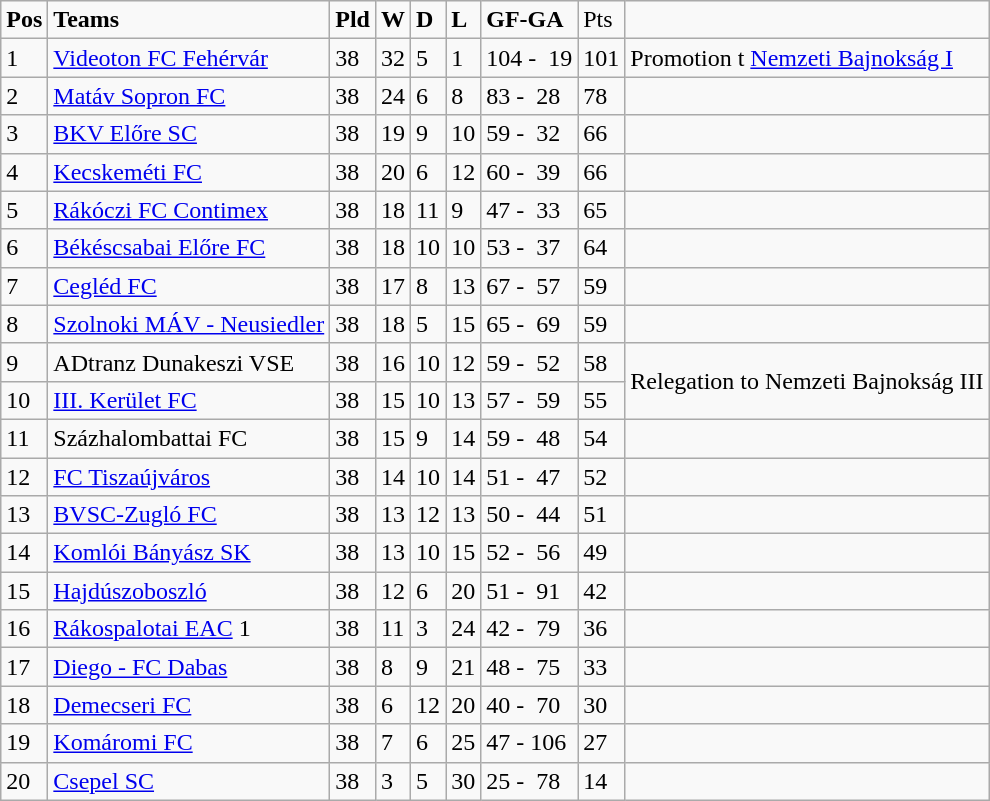<table class="wikitable">
<tr>
<td><strong>Pos</strong></td>
<td><strong>Teams</strong></td>
<td><strong>Pld</strong></td>
<td><strong>W</strong></td>
<td><strong>D</strong></td>
<td><strong>L</strong></td>
<td><strong>GF-GA</strong></td>
<td>Pts</td>
<td></td>
</tr>
<tr>
<td>1</td>
<td><a href='#'>Videoton FC Fehérvár</a></td>
<td>38</td>
<td>32</td>
<td>5</td>
<td>1</td>
<td>104 -  19</td>
<td>101</td>
<td>Promotion t <a href='#'>Nemzeti Bajnokság I</a></td>
</tr>
<tr>
<td>2</td>
<td><a href='#'>Matáv Sopron FC</a></td>
<td>38</td>
<td>24</td>
<td>6</td>
<td>8</td>
<td>83 -  28</td>
<td>78</td>
<td></td>
</tr>
<tr>
<td>3</td>
<td><a href='#'>BKV Előre SC</a></td>
<td>38</td>
<td>19</td>
<td>9</td>
<td>10</td>
<td>59 -  32</td>
<td>66</td>
<td></td>
</tr>
<tr>
<td>4</td>
<td><a href='#'>Kecskeméti FC</a></td>
<td>38</td>
<td>20</td>
<td>6</td>
<td>12</td>
<td>60 -  39</td>
<td>66</td>
<td></td>
</tr>
<tr>
<td>5</td>
<td><a href='#'>Rákóczi FC Contimex</a></td>
<td>38</td>
<td>18</td>
<td>11</td>
<td>9</td>
<td>47 -  33</td>
<td>65</td>
<td></td>
</tr>
<tr>
<td>6</td>
<td><a href='#'>Békéscsabai Előre FC</a></td>
<td>38</td>
<td>18</td>
<td>10</td>
<td>10</td>
<td>53 -  37</td>
<td>64</td>
<td></td>
</tr>
<tr>
<td>7</td>
<td><a href='#'>Cegléd FC</a></td>
<td>38</td>
<td>17</td>
<td>8</td>
<td>13</td>
<td>67 -  57</td>
<td>59</td>
<td></td>
</tr>
<tr>
<td>8</td>
<td><a href='#'>Szolnoki MÁV - Neusiedler</a></td>
<td>38</td>
<td>18</td>
<td>5</td>
<td>15</td>
<td>65 -  69</td>
<td>59</td>
<td></td>
</tr>
<tr>
<td>9</td>
<td>ADtranz Dunakeszi VSE</td>
<td>38</td>
<td>16</td>
<td>10</td>
<td>12</td>
<td>59 -  52</td>
<td>58</td>
<td rowspan="2">Relegation to Nemzeti Bajnokság III</td>
</tr>
<tr>
<td>10</td>
<td><a href='#'>III. Kerület FC</a></td>
<td>38</td>
<td>15</td>
<td>10</td>
<td>13</td>
<td>57 -  59</td>
<td>55</td>
</tr>
<tr>
<td>11</td>
<td>Százhalombattai FC</td>
<td>38</td>
<td>15</td>
<td>9</td>
<td>14</td>
<td>59 -  48</td>
<td>54</td>
<td></td>
</tr>
<tr>
<td>12</td>
<td><a href='#'>FC Tiszaújváros</a></td>
<td>38</td>
<td>14</td>
<td>10</td>
<td>14</td>
<td>51 -  47</td>
<td>52</td>
<td></td>
</tr>
<tr>
<td>13</td>
<td><a href='#'>BVSC-Zugló FC</a></td>
<td>38</td>
<td>13</td>
<td>12</td>
<td>13</td>
<td>50 -  44</td>
<td>51</td>
<td></td>
</tr>
<tr>
<td>14</td>
<td><a href='#'>Komlói Bányász SK</a></td>
<td>38</td>
<td>13</td>
<td>10</td>
<td>15</td>
<td>52 -  56</td>
<td>49</td>
<td></td>
</tr>
<tr>
<td>15</td>
<td><a href='#'>Hajdúszoboszló</a></td>
<td>38</td>
<td>12</td>
<td>6</td>
<td>20</td>
<td>51 -  91</td>
<td>42</td>
<td></td>
</tr>
<tr>
<td>16</td>
<td><a href='#'>Rákospalotai EAC</a> 1</td>
<td>38</td>
<td>11</td>
<td>3</td>
<td>24</td>
<td>42 -  79</td>
<td>36</td>
<td></td>
</tr>
<tr>
<td>17</td>
<td><a href='#'>Diego - FC Dabas</a></td>
<td>38</td>
<td>8</td>
<td>9</td>
<td>21</td>
<td>48 -  75</td>
<td>33</td>
<td></td>
</tr>
<tr>
<td>18</td>
<td><a href='#'>Demecseri FC</a></td>
<td>38</td>
<td>6</td>
<td>12</td>
<td>20</td>
<td>40 -  70</td>
<td>30</td>
<td></td>
</tr>
<tr>
<td>19</td>
<td><a href='#'>Komáromi FC</a></td>
<td>38</td>
<td>7</td>
<td>6</td>
<td>25</td>
<td>47 - 106</td>
<td>27</td>
<td></td>
</tr>
<tr>
<td>20</td>
<td><a href='#'>Csepel SC</a></td>
<td>38</td>
<td>3</td>
<td>5</td>
<td>30</td>
<td>25 -  78</td>
<td>14</td>
<td></td>
</tr>
</table>
